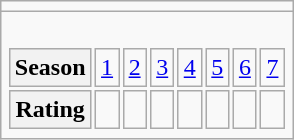<table class="wikitable" style="float: right; text-align:center; margin:10px">
<tr>
<td></td>
</tr>
<tr>
<td><br><table style="text-align:center;">
<tr>
<th scope=row>Season</th>
<td scope=col><a href='#'>1</a></td>
<td scope=col><a href='#'>2</a></td>
<td scope=col><a href='#'>3</a></td>
<td scope=col><a href='#'>4</a></td>
<td scope=col><a href='#'>5</a></td>
<td scope=col><a href='#'>6</a></td>
<td scope=col><a href='#'>7</a></td>
</tr>
<tr>
<th scope=row>Rating</th>
<td></td>
<td></td>
<td></td>
<td></td>
<td></td>
<td></td>
<td></td>
</tr>
</table>
</td>
</tr>
</table>
